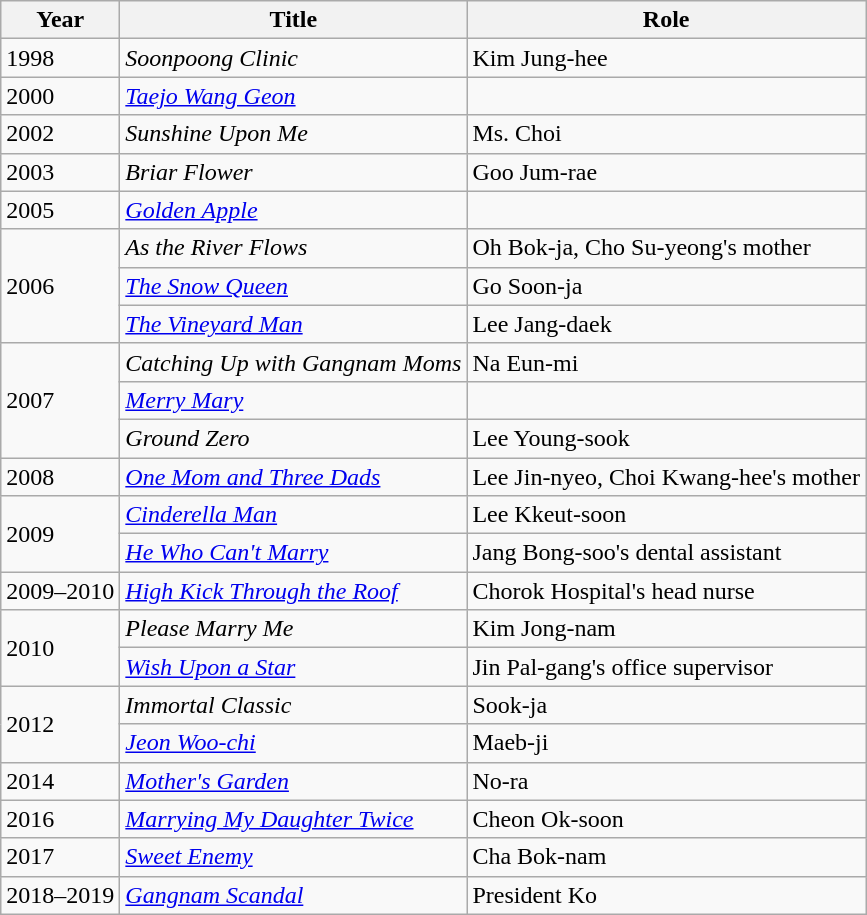<table class="wikitable">
<tr>
<th>Year</th>
<th>Title</th>
<th>Role</th>
</tr>
<tr>
<td rowspan="1">1998</td>
<td><em>Soonpoong Clinic</em></td>
<td>Kim Jung-hee</td>
</tr>
<tr>
<td rowspan="1">2000</td>
<td><em><a href='#'>Taejo Wang Geon</a></em></td>
<td></td>
</tr>
<tr>
<td rowspan="1">2002</td>
<td><em> Sunshine Upon Me</em></td>
<td>Ms. Choi</td>
</tr>
<tr>
<td rowspan="1">2003</td>
<td><em>Briar Flower</em></td>
<td>Goo Jum-rae</td>
</tr>
<tr>
<td rowspan="1">2005</td>
<td><em><a href='#'>Golden Apple</a></em></td>
<td></td>
</tr>
<tr>
<td rowspan="3">2006</td>
<td><em>As the River Flows</em></td>
<td>Oh Bok-ja, Cho Su-yeong's mother</td>
</tr>
<tr>
<td><em><a href='#'>The Snow Queen</a></em></td>
<td>Go Soon-ja</td>
</tr>
<tr>
<td><em><a href='#'>The Vineyard Man</a></em></td>
<td>Lee Jang-daek</td>
</tr>
<tr>
<td rowspan="3">2007</td>
<td><em>Catching Up with Gangnam Moms</em></td>
<td>Na Eun-mi</td>
</tr>
<tr>
<td><em><a href='#'>Merry Mary</a></em></td>
<td></td>
</tr>
<tr>
<td><em>Ground Zero</em></td>
<td>Lee Young-sook</td>
</tr>
<tr>
<td rowspan="1">2008</td>
<td><em><a href='#'>One Mom and Three Dads</a></em></td>
<td>Lee Jin-nyeo, Choi Kwang-hee's mother</td>
</tr>
<tr>
<td rowspan="2">2009</td>
<td><em><a href='#'>Cinderella Man</a></em></td>
<td>Lee Kkeut-soon</td>
</tr>
<tr>
<td><em><a href='#'>He Who Can't Marry</a></em></td>
<td>Jang Bong-soo's dental assistant</td>
</tr>
<tr>
<td rowspan="1">2009–2010</td>
<td><em><a href='#'>High Kick Through the Roof</a></em></td>
<td>Chorok Hospital's head nurse</td>
</tr>
<tr>
<td rowspan="2">2010</td>
<td><em>Please Marry Me</em></td>
<td>Kim Jong-nam</td>
</tr>
<tr>
<td><em><a href='#'>Wish Upon a Star</a></em></td>
<td>Jin Pal-gang's office supervisor</td>
</tr>
<tr>
<td rowspan="2">2012</td>
<td><em>Immortal Classic</em></td>
<td>Sook-ja</td>
</tr>
<tr>
<td><em><a href='#'>Jeon Woo-chi</a></em></td>
<td>Maeb-ji</td>
</tr>
<tr>
<td rowspan="1">2014</td>
<td><em><a href='#'>Mother's Garden</a></em></td>
<td>No-ra</td>
</tr>
<tr>
<td rowspan="1">2016</td>
<td><em><a href='#'>Marrying My Daughter Twice</a></em></td>
<td>Cheon Ok-soon</td>
</tr>
<tr>
<td rowspan="1">2017</td>
<td><em><a href='#'>Sweet Enemy</a></em></td>
<td>Cha Bok-nam</td>
</tr>
<tr>
<td rowspan="1">2018–2019</td>
<td><em><a href='#'>Gangnam Scandal</a></em></td>
<td>President Ko</td>
</tr>
</table>
